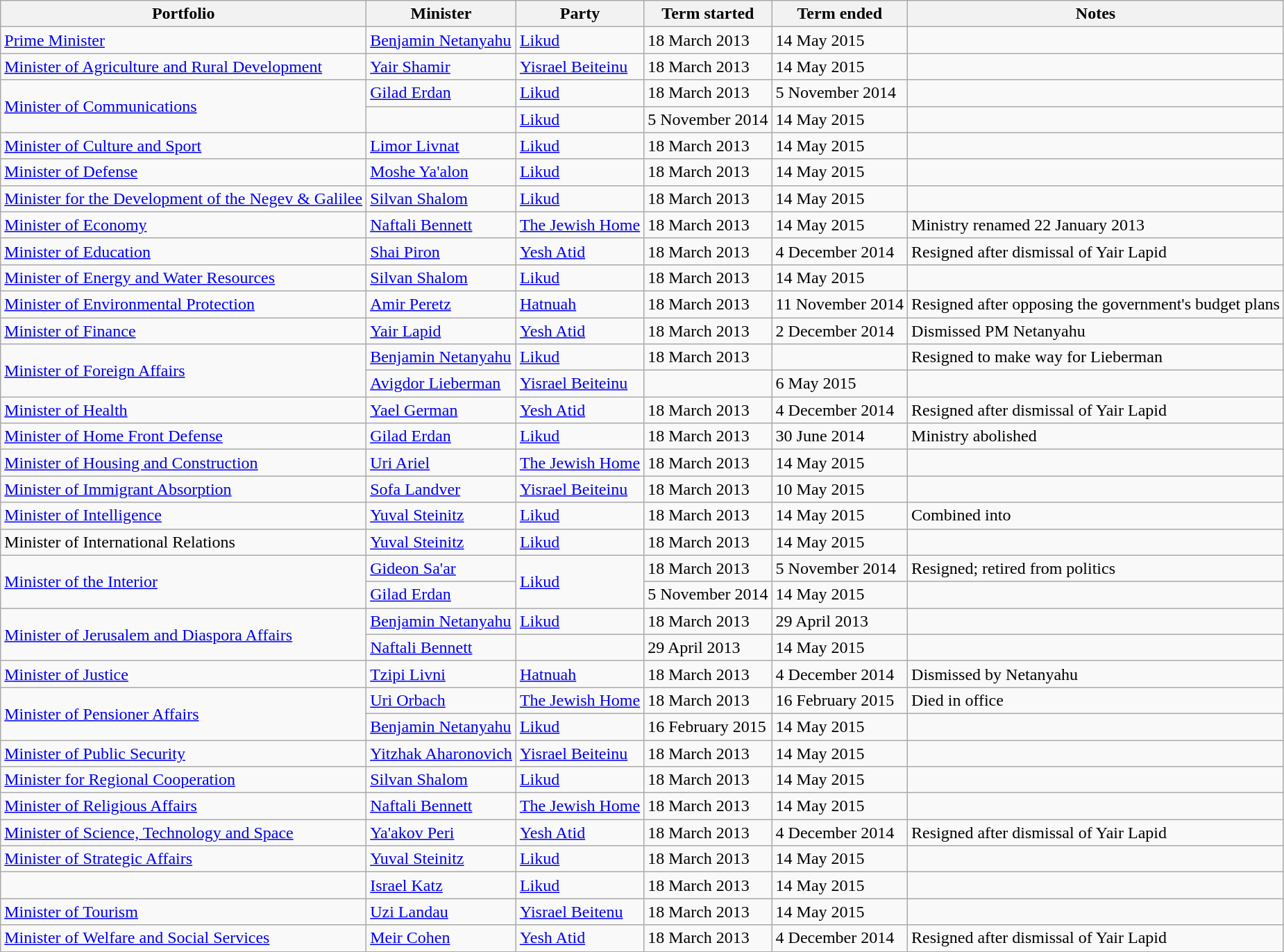<table class=wikitable>
<tr>
<th>Portfolio</th>
<th>Minister</th>
<th>Party</th>
<th>Term started</th>
<th>Term ended</th>
<th>Notes</th>
</tr>
<tr>
<td><a href='#'>Prime Minister</a></td>
<td><a href='#'>Benjamin Netanyahu</a></td>
<td><a href='#'>Likud</a></td>
<td>18 March 2013</td>
<td>14 May 2015</td>
<td></td>
</tr>
<tr>
<td><a href='#'>Minister of Agriculture and Rural Development</a></td>
<td><a href='#'>Yair Shamir</a></td>
<td><a href='#'>Yisrael Beiteinu</a></td>
<td>18 March 2013</td>
<td>14 May 2015</td>
<td></td>
</tr>
<tr>
<td rowspan=2><a href='#'>Minister of Communications</a></td>
<td><a href='#'>Gilad Erdan</a></td>
<td><a href='#'>Likud</a></td>
<td>18 March 2013</td>
<td>5 November 2014</td>
<td></td>
</tr>
<tr>
<td></td>
<td><a href='#'>Likud</a></td>
<td>5 November 2014</td>
<td>14 May 2015</td>
<td></td>
</tr>
<tr>
<td><a href='#'>Minister of Culture and Sport</a></td>
<td><a href='#'>Limor Livnat</a></td>
<td><a href='#'>Likud</a></td>
<td>18 March 2013</td>
<td>14 May 2015</td>
<td></td>
</tr>
<tr>
<td><a href='#'>Minister of Defense</a></td>
<td><a href='#'>Moshe Ya'alon</a></td>
<td><a href='#'>Likud</a></td>
<td>18 March 2013</td>
<td>14 May 2015</td>
<td></td>
</tr>
<tr>
<td><a href='#'>Minister for the Development of the Negev & Galilee</a></td>
<td><a href='#'>Silvan Shalom</a></td>
<td><a href='#'>Likud</a></td>
<td>18 March 2013</td>
<td>14 May 2015</td>
<td></td>
</tr>
<tr>
<td><a href='#'>Minister of Economy</a></td>
<td><a href='#'>Naftali Bennett</a></td>
<td><a href='#'>The Jewish Home</a></td>
<td>18 March 2013</td>
<td>14 May 2015</td>
<td>Ministry renamed 22 January 2013</td>
</tr>
<tr>
<td><a href='#'>Minister of Education</a></td>
<td><a href='#'>Shai Piron</a></td>
<td><a href='#'>Yesh Atid</a></td>
<td>18 March 2013</td>
<td>4 December 2014</td>
<td>Resigned after dismissal of Yair Lapid</td>
</tr>
<tr>
<td><a href='#'>Minister of Energy and Water Resources</a></td>
<td><a href='#'>Silvan Shalom</a></td>
<td><a href='#'>Likud</a></td>
<td>18 March 2013</td>
<td>14 May 2015</td>
<td></td>
</tr>
<tr>
<td><a href='#'>Minister of Environmental Protection</a></td>
<td><a href='#'>Amir Peretz</a></td>
<td><a href='#'>Hatnuah</a></td>
<td>18 March 2013</td>
<td>11 November 2014</td>
<td>Resigned after opposing the government's budget plans</td>
</tr>
<tr>
<td><a href='#'>Minister of Finance</a></td>
<td><a href='#'>Yair Lapid</a></td>
<td><a href='#'>Yesh Atid</a></td>
<td>18 March 2013</td>
<td>2 December 2014</td>
<td>Dismissed PM Netanyahu</td>
</tr>
<tr>
<td rowspan=2><a href='#'>Minister of Foreign Affairs</a></td>
<td><a href='#'>Benjamin Netanyahu</a></td>
<td><a href='#'>Likud</a></td>
<td>18 March 2013</td>
<td></td>
<td>Resigned to make way for Lieberman</td>
</tr>
<tr>
<td><a href='#'>Avigdor Lieberman</a></td>
<td><a href='#'>Yisrael Beiteinu</a></td>
<td></td>
<td>6 May 2015</td>
<td></td>
</tr>
<tr>
<td><a href='#'>Minister of Health</a></td>
<td><a href='#'>Yael German</a></td>
<td><a href='#'>Yesh Atid</a></td>
<td>18 March 2013</td>
<td>4 December 2014</td>
<td>Resigned after dismissal of Yair Lapid</td>
</tr>
<tr>
<td><a href='#'>Minister of Home Front Defense</a></td>
<td><a href='#'>Gilad Erdan</a></td>
<td><a href='#'>Likud</a></td>
<td>18 March 2013</td>
<td>30 June 2014</td>
<td>Ministry abolished</td>
</tr>
<tr>
<td><a href='#'>Minister of Housing and Construction</a></td>
<td><a href='#'>Uri Ariel</a></td>
<td><a href='#'>The Jewish Home</a></td>
<td>18 March 2013</td>
<td>14 May 2015</td>
<td></td>
</tr>
<tr>
<td><a href='#'>Minister of Immigrant Absorption</a></td>
<td><a href='#'>Sofa Landver</a></td>
<td><a href='#'>Yisrael Beiteinu</a></td>
<td>18 March 2013</td>
<td>10 May 2015</td>
<td></td>
</tr>
<tr>
<td><a href='#'>Minister of Intelligence</a></td>
<td><a href='#'>Yuval Steinitz</a></td>
<td><a href='#'>Likud</a></td>
<td>18 March 2013</td>
<td>14 May 2015</td>
<td>Combined into</td>
</tr>
<tr>
<td>Minister of International Relations</td>
<td><a href='#'>Yuval Steinitz</a></td>
<td><a href='#'>Likud</a></td>
<td>18 March 2013</td>
<td>14 May 2015</td>
<td></td>
</tr>
<tr>
<td rowspan=2><a href='#'>Minister of the Interior</a></td>
<td><a href='#'>Gideon Sa'ar</a></td>
<td rowspan=2><a href='#'>Likud</a></td>
<td>18 March 2013</td>
<td>5 November 2014</td>
<td>Resigned; retired from politics</td>
</tr>
<tr>
<td><a href='#'>Gilad Erdan</a></td>
<td>5 November 2014</td>
<td>14 May 2015</td>
<td></td>
</tr>
<tr>
<td rowspan=2><a href='#'>Minister of Jerusalem and Diaspora Affairs</a></td>
<td><a href='#'>Benjamin Netanyahu</a></td>
<td><a href='#'>Likud</a></td>
<td>18 March 2013</td>
<td>29 April 2013</td>
<td></td>
</tr>
<tr>
<td><a href='#'>Naftali Bennett</a></td>
<td></td>
<td>29 April 2013</td>
<td>14 May 2015</td>
<td></td>
</tr>
<tr>
<td><a href='#'>Minister of Justice</a></td>
<td><a href='#'>Tzipi Livni</a></td>
<td><a href='#'>Hatnuah</a></td>
<td>18 March 2013</td>
<td>4 December 2014</td>
<td>Dismissed by Netanyahu</td>
</tr>
<tr>
<td rowspan=2><a href='#'>Minister of Pensioner Affairs</a></td>
<td><a href='#'>Uri Orbach</a></td>
<td><a href='#'>The Jewish Home</a></td>
<td>18 March 2013</td>
<td>16 February 2015</td>
<td>Died in office</td>
</tr>
<tr>
<td><a href='#'>Benjamin Netanyahu</a></td>
<td><a href='#'>Likud</a></td>
<td>16 February 2015</td>
<td>14 May 2015</td>
<td></td>
</tr>
<tr>
<td><a href='#'>Minister of Public Security</a></td>
<td><a href='#'>Yitzhak Aharonovich</a></td>
<td><a href='#'>Yisrael Beiteinu</a></td>
<td>18 March 2013</td>
<td>14 May 2015</td>
<td></td>
</tr>
<tr>
<td><a href='#'>Minister for Regional Cooperation</a></td>
<td><a href='#'>Silvan Shalom</a></td>
<td><a href='#'>Likud</a></td>
<td>18 March 2013</td>
<td>14 May 2015</td>
<td></td>
</tr>
<tr>
<td><a href='#'>Minister of Religious Affairs</a></td>
<td><a href='#'>Naftali Bennett</a></td>
<td><a href='#'>The Jewish Home</a></td>
<td>18 March 2013</td>
<td>14 May 2015</td>
<td></td>
</tr>
<tr>
<td><a href='#'>Minister of Science, Technology and Space</a></td>
<td><a href='#'>Ya'akov Peri</a></td>
<td><a href='#'>Yesh Atid</a></td>
<td>18 March 2013</td>
<td>4 December 2014</td>
<td>Resigned after dismissal of Yair Lapid</td>
</tr>
<tr>
<td><a href='#'>Minister of Strategic Affairs</a></td>
<td><a href='#'>Yuval Steinitz</a></td>
<td><a href='#'>Likud</a></td>
<td>18 March 2013</td>
<td>14 May 2015</td>
<td></td>
</tr>
<tr>
<td></td>
<td><a href='#'>Israel Katz</a></td>
<td><a href='#'>Likud</a></td>
<td>18 March 2013</td>
<td>14 May 2015</td>
<td></td>
</tr>
<tr>
<td><a href='#'>Minister of Tourism</a></td>
<td><a href='#'>Uzi Landau</a></td>
<td><a href='#'>Yisrael Beitenu</a></td>
<td>18 March 2013</td>
<td>14 May 2015</td>
<td></td>
</tr>
<tr>
<td><a href='#'>Minister of Welfare and Social Services</a></td>
<td><a href='#'>Meir Cohen</a></td>
<td><a href='#'>Yesh Atid</a></td>
<td>18 March 2013</td>
<td>4 December 2014</td>
<td>Resigned after dismissal of Yair Lapid</td>
</tr>
</table>
